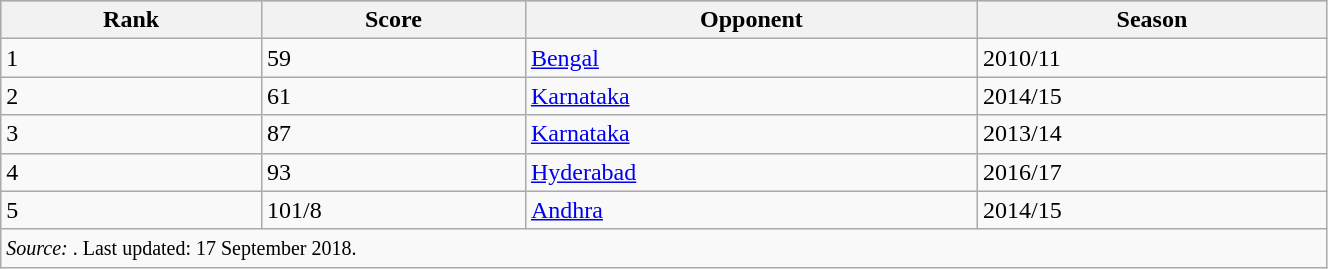<table class="wikitable" width=70%>
<tr bgcolor=#87cef>
<th>Rank</th>
<th>Score</th>
<th>Opponent</th>
<th>Season</th>
</tr>
<tr>
<td>1</td>
<td>59</td>
<td><a href='#'>Bengal</a></td>
<td>2010/11</td>
</tr>
<tr>
<td>2</td>
<td>61</td>
<td><a href='#'>Karnataka</a></td>
<td>2014/15</td>
</tr>
<tr>
<td>3</td>
<td>87</td>
<td><a href='#'>Karnataka</a></td>
<td>2013/14</td>
</tr>
<tr>
<td>4</td>
<td>93</td>
<td><a href='#'>Hyderabad</a></td>
<td>2016/17</td>
</tr>
<tr>
<td>5</td>
<td>101/8</td>
<td><a href='#'>Andhra</a></td>
<td>2014/15</td>
</tr>
<tr>
<td colspan=4><small><em>Source: </em>. Last updated: 17 September 2018.</small></td>
</tr>
</table>
